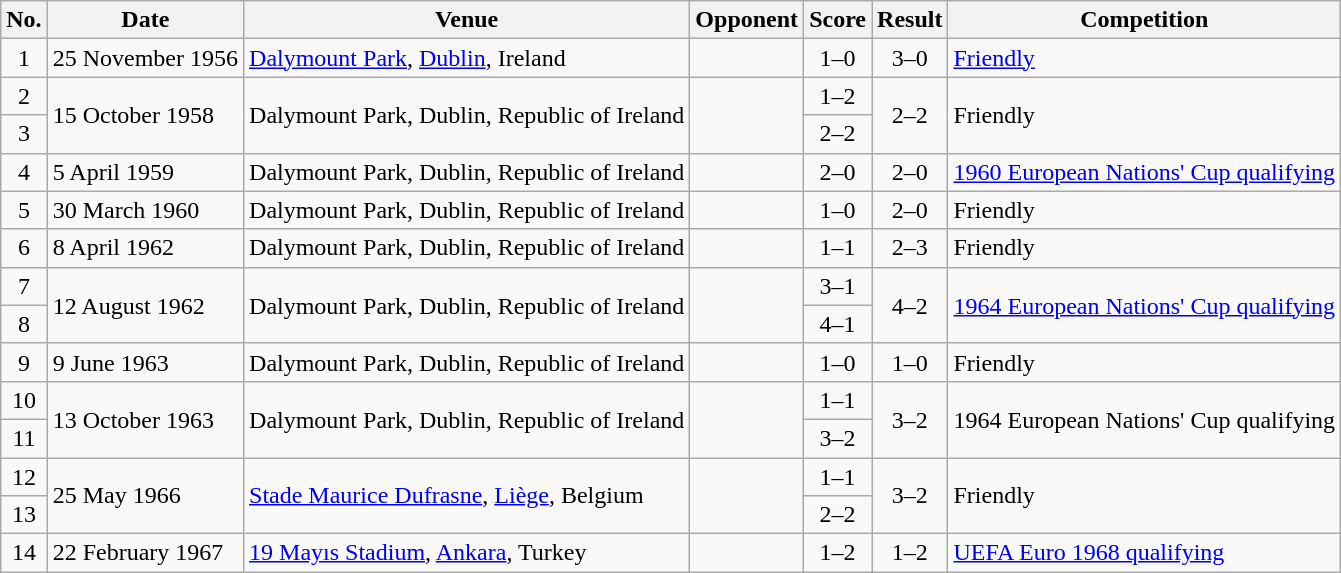<table class="wikitable sortable">
<tr>
<th scope="col">No.</th>
<th scope="col">Date</th>
<th scope="col">Venue</th>
<th scope="col">Opponent</th>
<th scope="col">Score</th>
<th scope="col">Result</th>
<th scope="col">Competition</th>
</tr>
<tr>
<td align="center">1</td>
<td>25 November 1956</td>
<td><a href='#'>Dalymount Park</a>, <a href='#'>Dublin</a>, Ireland</td>
<td></td>
<td align="center">1–0</td>
<td align="center">3–0</td>
<td><a href='#'>Friendly</a></td>
</tr>
<tr>
<td align="center">2</td>
<td rowspan="2">15 October 1958</td>
<td rowspan="2">Dalymount Park, Dublin, Republic of Ireland</td>
<td rowspan="2"></td>
<td align="center">1–2</td>
<td rowspan="2" style="text-align:center">2–2</td>
<td rowspan="2">Friendly</td>
</tr>
<tr>
<td align="center">3</td>
<td align="center">2–2</td>
</tr>
<tr>
<td align="center">4</td>
<td>5 April 1959</td>
<td>Dalymount Park, Dublin, Republic of Ireland</td>
<td></td>
<td align="center">2–0</td>
<td align="center">2–0</td>
<td><a href='#'>1960 European Nations' Cup qualifying</a></td>
</tr>
<tr>
<td align="center">5</td>
<td>30 March 1960</td>
<td>Dalymount Park, Dublin, Republic of Ireland</td>
<td></td>
<td align="center">1–0</td>
<td align="center">2–0</td>
<td>Friendly</td>
</tr>
<tr>
<td align="center">6</td>
<td>8 April 1962</td>
<td>Dalymount Park, Dublin, Republic of Ireland</td>
<td></td>
<td align="center">1–1</td>
<td align="center">2–3</td>
<td>Friendly</td>
</tr>
<tr>
<td align="center">7</td>
<td rowspan="2">12 August 1962</td>
<td rowspan="2">Dalymount Park, Dublin, Republic of Ireland</td>
<td rowspan="2"></td>
<td align="center">3–1</td>
<td rowspan="2" style="text-align:center">4–2</td>
<td rowspan="2"><a href='#'>1964 European Nations' Cup qualifying</a></td>
</tr>
<tr>
<td align="center">8</td>
<td align="center">4–1</td>
</tr>
<tr>
<td align="center">9</td>
<td>9 June 1963</td>
<td>Dalymount Park, Dublin, Republic of Ireland</td>
<td></td>
<td align="center">1–0</td>
<td align="center">1–0</td>
<td>Friendly</td>
</tr>
<tr>
<td align="center">10</td>
<td rowspan="2">13 October 1963</td>
<td rowspan="2">Dalymount Park, Dublin, Republic of Ireland</td>
<td rowspan="2"></td>
<td align="center">1–1</td>
<td rowspan="2" style="text-align:center">3–2</td>
<td rowspan="2">1964 European Nations' Cup qualifying</td>
</tr>
<tr>
<td align="center">11</td>
<td align="center">3–2</td>
</tr>
<tr>
<td align="center">12</td>
<td rowspan="2">25 May 1966</td>
<td rowspan="2"><a href='#'>Stade Maurice Dufrasne</a>, <a href='#'>Liège</a>, Belgium</td>
<td rowspan="2"></td>
<td align="center">1–1</td>
<td rowspan="2" style="text-align:center">3–2</td>
<td rowspan="2">Friendly</td>
</tr>
<tr>
<td align="center">13</td>
<td align="center">2–2</td>
</tr>
<tr>
<td align="center">14</td>
<td>22 February 1967</td>
<td><a href='#'>19 Mayıs Stadium</a>, <a href='#'>Ankara</a>, Turkey</td>
<td></td>
<td align="center">1–2</td>
<td align="center">1–2</td>
<td><a href='#'>UEFA Euro 1968 qualifying</a></td>
</tr>
</table>
